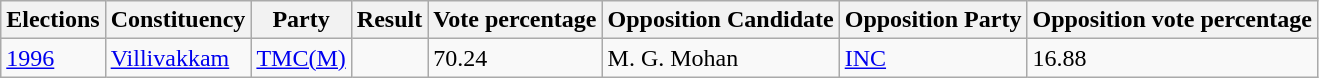<table class="wikitable sortable">
<tr>
<th>Elections</th>
<th>Constituency</th>
<th>Party</th>
<th>Result</th>
<th>Vote percentage</th>
<th>Opposition Candidate</th>
<th>Opposition Party</th>
<th>Opposition vote percentage</th>
</tr>
<tr>
<td><a href='#'>1996</a></td>
<td><a href='#'>Villivakkam</a></td>
<td><a href='#'>TMC(M)</a></td>
<td></td>
<td>70.24</td>
<td>M. G. Mohan</td>
<td><a href='#'>INC</a></td>
<td>16.88</td>
</tr>
</table>
